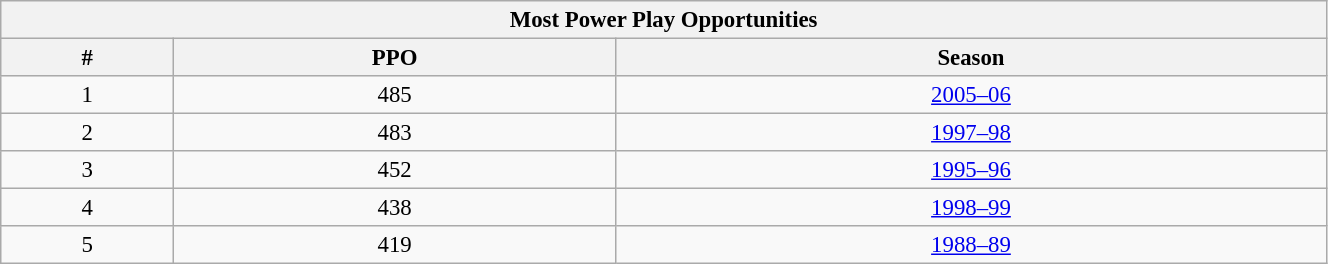<table class="wikitable" style="text-align: center; font-size: 95%" width="70%">
<tr>
<th colspan="3">Most Power Play Opportunities</th>
</tr>
<tr>
<th>#</th>
<th>PPO</th>
<th>Season</th>
</tr>
<tr>
<td>1</td>
<td>485</td>
<td><a href='#'>2005–06</a></td>
</tr>
<tr>
<td>2</td>
<td>483</td>
<td><a href='#'>1997–98</a></td>
</tr>
<tr>
<td>3</td>
<td>452</td>
<td><a href='#'>1995–96</a></td>
</tr>
<tr>
<td>4</td>
<td>438</td>
<td><a href='#'>1998–99</a></td>
</tr>
<tr>
<td>5</td>
<td>419</td>
<td><a href='#'>1988–89</a></td>
</tr>
</table>
